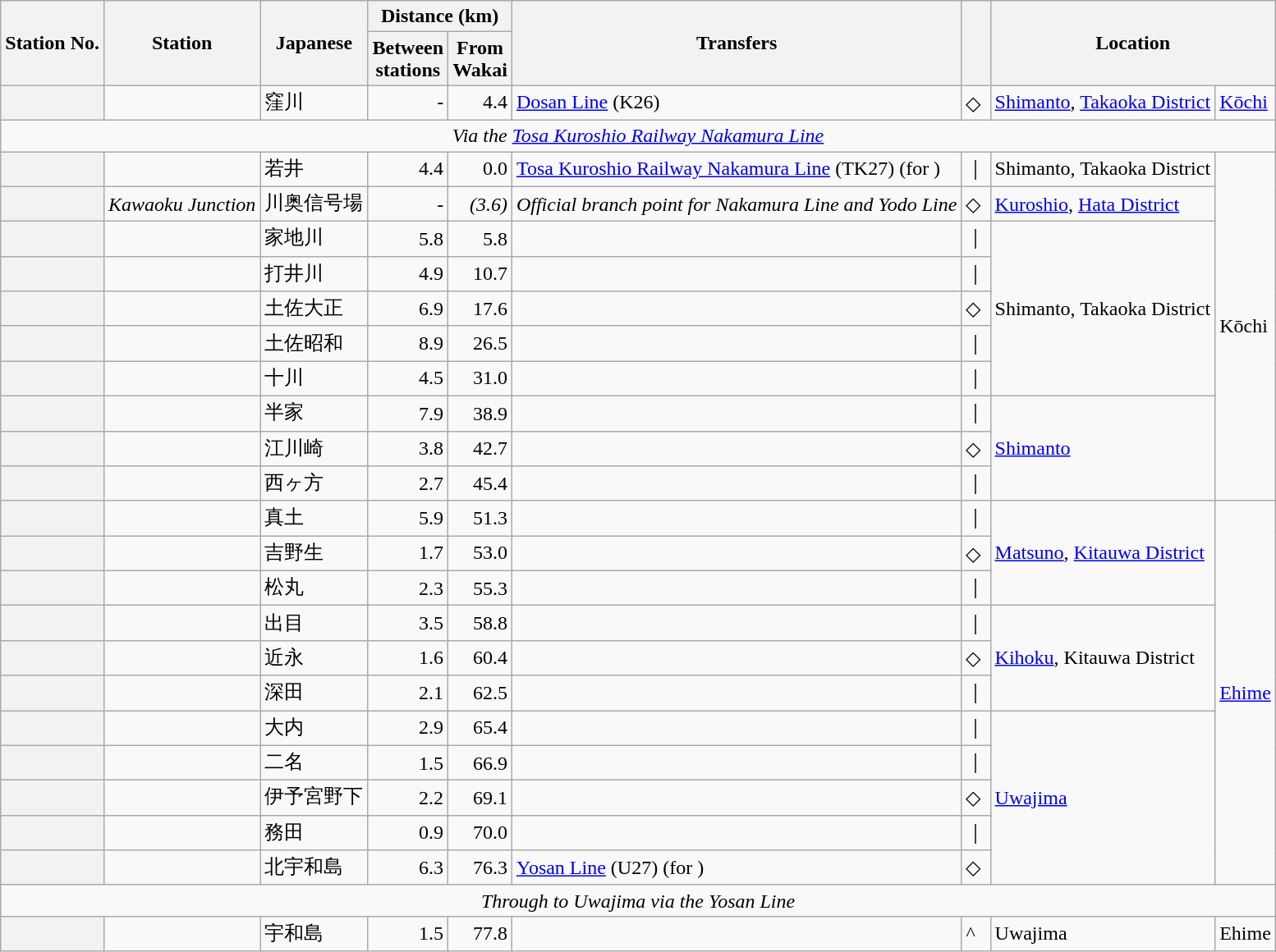<table class="wikitable" rules="all">
<tr>
<th rowspan="2">Station No.</th>
<th rowspan="2">Station</th>
<th rowspan="2">Japanese</th>
<th colspan="2">Distance (km)</th>
<th rowspan="2">Transfers</th>
<th rowspan="2"> </th>
<th colspan="2" rowspan="2">Location</th>
</tr>
<tr>
<th>Between<br>stations</th>
<th>From<br>Wakai</th>
</tr>
<tr>
<th></th>
<td></td>
<td>窪川</td>
<td style="text-align:right;">-</td>
<td style="text-align:right;">4.4</td>
<td><a href='#'>Dosan Line</a> (K26)</td>
<td>◇</td>
<td><a href='#'>Shimanto</a>, <a href='#'>Takaoka District</a></td>
<td><a href='#'>Kōchi</a></td>
</tr>
<tr>
<td colspan="9" style="text-align:center;"><em>Via the <a href='#'>Tosa Kuroshio Railway Nakamura Line</a></em></td>
</tr>
<tr>
<th><br></th>
<td></td>
<td>若井</td>
<td style="text-align:right;">4.4</td>
<td style="text-align:right;">0.0</td>
<td><a href='#'>Tosa Kuroshio Railway Nakamura Line</a> (TK27) (for )</td>
<td>｜</td>
<td>Shimanto, Takaoka District</td>
<td rowspan="10">Kōchi</td>
</tr>
<tr>
<th> </th>
<td><em>Kawaoku Junction</em></td>
<td>川奥信号場</td>
<td style="text-align:right;"><em> -</em></td>
<td style="text-align:right;"><em>(3.6)</em></td>
<td><em>Official branch point for Nakamura Line and Yodo Line</em></td>
<td>◇</td>
<td><a href='#'>Kuroshio</a>, <a href='#'>Hata District</a></td>
</tr>
<tr>
<th></th>
<td></td>
<td>家地川</td>
<td style="text-align:right;">5.8</td>
<td style="text-align:right;">5.8</td>
<td> </td>
<td>｜</td>
<td rowspan="5">Shimanto, Takaoka District</td>
</tr>
<tr>
<th></th>
<td></td>
<td>打井川</td>
<td style="text-align:right;">4.9</td>
<td style="text-align:right;">10.7</td>
<td> </td>
<td>｜</td>
</tr>
<tr>
<th></th>
<td></td>
<td>土佐大正</td>
<td style="text-align:right;">6.9</td>
<td style="text-align:right;">17.6</td>
<td> </td>
<td>◇</td>
</tr>
<tr>
<th></th>
<td></td>
<td>土佐昭和</td>
<td style="text-align:right;">8.9</td>
<td style="text-align:right;">26.5</td>
<td> </td>
<td>｜</td>
</tr>
<tr>
<th></th>
<td></td>
<td>十川</td>
<td style="text-align:right;">4.5</td>
<td style="text-align:right;">31.0</td>
<td> </td>
<td>｜</td>
</tr>
<tr>
<th></th>
<td></td>
<td>半家</td>
<td style="text-align:right;">7.9</td>
<td style="text-align:right;">38.9</td>
<td> </td>
<td>｜</td>
<td rowspan="3"><a href='#'>Shimanto</a></td>
</tr>
<tr>
<th></th>
<td></td>
<td>江川崎</td>
<td style="text-align:right;">3.8</td>
<td style="text-align:right;">42.7</td>
<td> </td>
<td>◇</td>
</tr>
<tr>
<th></th>
<td></td>
<td>西ヶ方</td>
<td style="text-align:right;">2.7</td>
<td style="text-align:right;">45.4</td>
<td> </td>
<td>｜</td>
</tr>
<tr>
<th></th>
<td></td>
<td>真土</td>
<td style="text-align:right;">5.9</td>
<td style="text-align:right;">51.3</td>
<td> </td>
<td>｜</td>
<td rowspan="3"><a href='#'>Matsuno</a>, <a href='#'>Kitauwa District</a></td>
<td rowspan="11"><a href='#'>Ehime</a></td>
</tr>
<tr>
<th></th>
<td></td>
<td>吉野生</td>
<td style="text-align:right;">1.7</td>
<td style="text-align:right;">53.0</td>
<td> </td>
<td>◇</td>
</tr>
<tr>
<th></th>
<td></td>
<td>松丸</td>
<td style="text-align:right;">2.3</td>
<td style="text-align:right;">55.3</td>
<td> </td>
<td>｜</td>
</tr>
<tr>
<th></th>
<td></td>
<td>出目</td>
<td style="text-align:right;">3.5</td>
<td style="text-align:right;">58.8</td>
<td> </td>
<td>｜</td>
<td rowspan="3"><a href='#'>Kihoku</a>, Kitauwa District</td>
</tr>
<tr>
<th></th>
<td></td>
<td>近永</td>
<td style="text-align:right;">1.6</td>
<td style="text-align:right;">60.4</td>
<td> </td>
<td>◇</td>
</tr>
<tr>
<th></th>
<td></td>
<td>深田</td>
<td style="text-align:right;">2.1</td>
<td style="text-align:right;">62.5</td>
<td> </td>
<td>｜</td>
</tr>
<tr>
<th></th>
<td></td>
<td>大内</td>
<td style="text-align:right;">2.9</td>
<td style="text-align:right;">65.4</td>
<td> </td>
<td>｜</td>
<td rowspan="5"><a href='#'>Uwajima</a></td>
</tr>
<tr>
<th></th>
<td></td>
<td>二名</td>
<td style="text-align:right;">1.5</td>
<td style="text-align:right;">66.9</td>
<td> </td>
<td>｜</td>
</tr>
<tr>
<th></th>
<td></td>
<td>伊予宮野下</td>
<td style="text-align:right;">2.2</td>
<td style="text-align:right;">69.1</td>
<td> </td>
<td>◇</td>
</tr>
<tr>
<th></th>
<td></td>
<td>務田</td>
<td style="text-align:right;">0.9</td>
<td style="text-align:right;">70.0</td>
<td> </td>
<td>｜</td>
</tr>
<tr>
<th></th>
<td></td>
<td>北宇和島</td>
<td style="text-align:right;">6.3</td>
<td style="text-align:right;">76.3</td>
<td><a href='#'>Yosan Line</a> (U27) (for )</td>
<td>◇</td>
</tr>
<tr>
<td colspan="9" style="text-align:center;"><em>Through to Uwajima via the Yosan Line</em></td>
</tr>
<tr>
<th></th>
<td></td>
<td>宇和島</td>
<td style="text-align:right;">1.5</td>
<td style="text-align:right;">77.8</td>
<td> </td>
<td>^</td>
<td>Uwajima</td>
<td>Ehime</td>
</tr>
</table>
